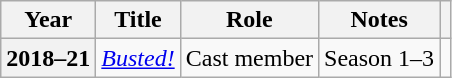<table class="wikitable plainrowheaders">
<tr>
<th scope="col">Year</th>
<th scope="col">Title</th>
<th scope="col">Role</th>
<th scope="col">Notes</th>
<th scope="col" class="unsortable"></th>
</tr>
<tr>
<th scope="row">2018–21</th>
<td><em><a href='#'>Busted!</a></em></td>
<td>Cast member</td>
<td>Season 1–3</td>
<td style="text-align:center"></td>
</tr>
</table>
